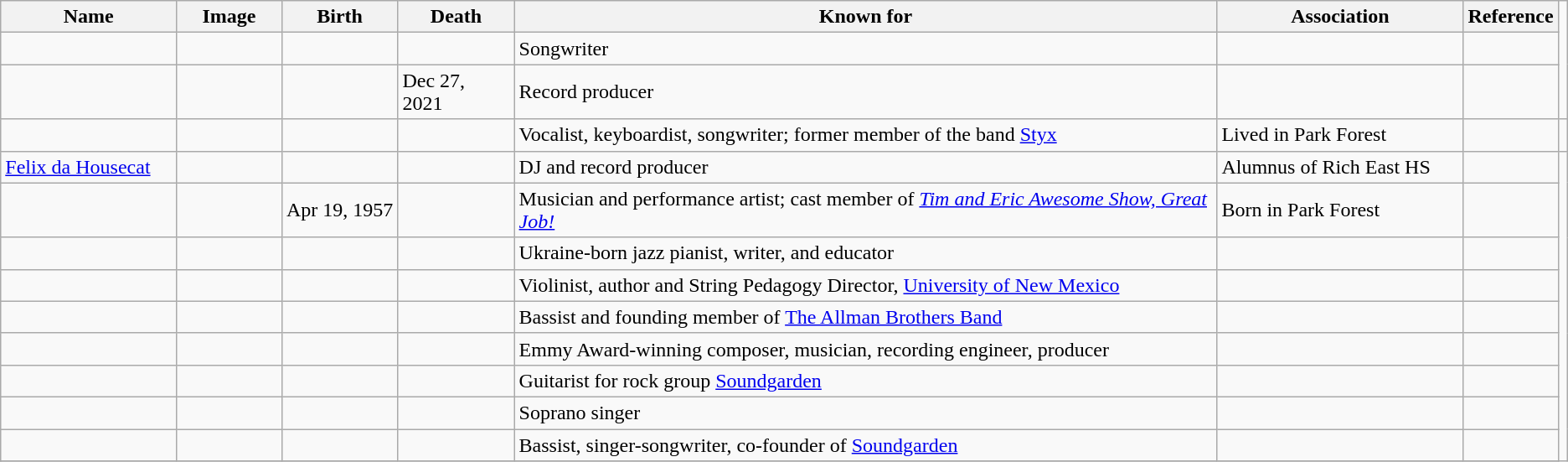<table class="wikitable sortable">
<tr>
<th scope="col" width="140">Name</th>
<th scope="col" width="80" class="unsortable">Image</th>
<th scope="col" width="90">Birth</th>
<th scope="col" width="90">Death</th>
<th scope="col" width="600" class="unsortable">Known for</th>
<th scope="col" width="200" class="unsortable">Association</th>
<th scope="col" width="30" class="unsortable">Reference</th>
</tr>
<tr>
<td></td>
<td></td>
<td align=right></td>
<td align=right></td>
<td>Songwriter</td>
<td></td>
<td align="center"></td>
</tr>
<tr>
<td></td>
<td></td>
<td align=right></td>
<td>Dec 27, 2021</td>
<td>Record producer</td>
<td></td>
<td align="center"></td>
</tr>
<tr>
<td></td>
<td></td>
<td align=right></td>
<td></td>
<td>Vocalist, keyboardist, songwriter; former member of the band <a href='#'>Styx</a></td>
<td>Lived in Park Forest</td>
<td></td>
<td align="center"></td>
</tr>
<tr>
<td><a href='#'>Felix da Housecat</a></td>
<td></td>
<td align=right></td>
<td></td>
<td>DJ and record producer</td>
<td>Alumnus of Rich East HS</td>
<td align="center"></td>
</tr>
<tr>
<td></td>
<td></td>
<td align=right>Apr 19, 1957</td>
<td></td>
<td>Musician and performance artist; cast member of <em><a href='#'>Tim and Eric Awesome Show, Great Job!</a></em></td>
<td>Born in Park Forest</td>
<td align="center"></td>
</tr>
<tr>
<td></td>
<td></td>
<td align=right></td>
<td align=right></td>
<td>Ukraine-born jazz pianist, writer, and educator</td>
<td></td>
<td align="center"></td>
</tr>
<tr>
<td></td>
<td></td>
<td></td>
<td></td>
<td>Violinist, author and String Pedagogy Director, <a href='#'>University of New Mexico</a></td>
<td></td>
<td align="center"></td>
</tr>
<tr>
<td></td>
<td></td>
<td align=right></td>
<td align=right></td>
<td>Bassist and founding member of <a href='#'>The Allman Brothers Band</a></td>
<td></td>
<td align="center"></td>
</tr>
<tr>
<td></td>
<td></td>
<td align=right></td>
<td></td>
<td>Emmy Award-winning composer, musician, recording engineer, producer</td>
<td></td>
<td align="center"></td>
</tr>
<tr>
<td></td>
<td></td>
<td align=right></td>
<td></td>
<td>Guitarist for rock group <a href='#'>Soundgarden</a></td>
<td></td>
<td align="center"></td>
</tr>
<tr>
<td></td>
<td></td>
<td align=right></td>
<td></td>
<td>Soprano singer</td>
<td></td>
<td align="center"></td>
</tr>
<tr>
<td></td>
<td></td>
<td align=right></td>
<td></td>
<td>Bassist, singer-songwriter, co-founder of <a href='#'>Soundgarden</a></td>
<td></td>
<td align="center"></td>
</tr>
<tr>
</tr>
</table>
